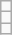<table class="wikitable">
<tr>
<td></td>
</tr>
<tr>
<td></td>
</tr>
<tr>
<td></td>
</tr>
</table>
